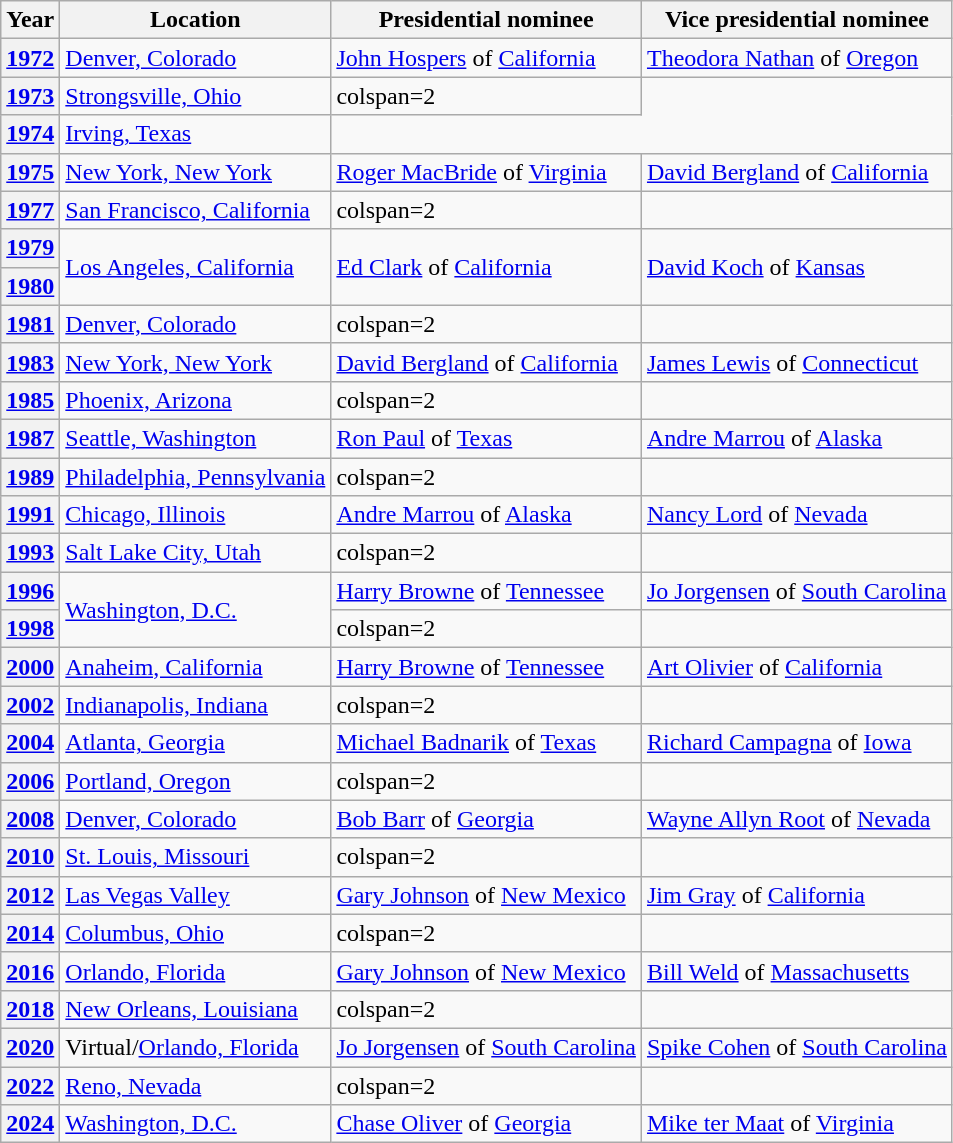<table class="wikitable">
<tr>
<th scope="col">Year</th>
<th scope="col">Location</th>
<th scope="col">Presidential nominee</th>
<th scope="col">Vice presidential nominee</th>
</tr>
<tr>
<th scope="row"><a href='#'>1972</a></th>
<td><a href='#'>Denver, Colorado</a></td>
<td><a href='#'>John Hospers</a> of <a href='#'>California</a></td>
<td><a href='#'>Theodora Nathan</a> of <a href='#'>Oregon</a></td>
</tr>
<tr>
<th scope="row"><a href='#'>1973</a></th>
<td><a href='#'>Strongsville, Ohio</a></td>
<td>colspan=2 </td>
</tr>
<tr>
<th scope="row"><a href='#'>1974</a></th>
<td><a href='#'>Irving, Texas</a></td>
</tr>
<tr>
<th scope="row"><a href='#'>1975</a></th>
<td><a href='#'>New York, New York</a></td>
<td><a href='#'>Roger MacBride</a> of <a href='#'>Virginia</a></td>
<td><a href='#'>David Bergland</a> of <a href='#'>California</a></td>
</tr>
<tr>
<th scope="row"><a href='#'>1977</a></th>
<td><a href='#'>San Francisco, California</a></td>
<td>colspan=2 </td>
</tr>
<tr>
<th scope="row"><a href='#'>1979</a></th>
<td rowspan=2><a href='#'>Los Angeles, California</a></td>
<td rowspan=2><a href='#'>Ed Clark</a> of <a href='#'>California</a></td>
<td rowspan=2><a href='#'>David Koch</a> of <a href='#'>Kansas</a></td>
</tr>
<tr>
<th scope="row"><a href='#'>1980</a></th>
</tr>
<tr>
<th scope="row"><a href='#'>1981</a></th>
<td><a href='#'>Denver, Colorado</a></td>
<td>colspan=2 </td>
</tr>
<tr>
<th scope="row"><a href='#'>1983</a></th>
<td><a href='#'>New York, New York</a></td>
<td><a href='#'>David Bergland</a> of <a href='#'>California</a></td>
<td><a href='#'>James Lewis</a> of <a href='#'>Connecticut</a></td>
</tr>
<tr>
<th scope="row"><a href='#'>1985</a></th>
<td><a href='#'>Phoenix, Arizona</a></td>
<td>colspan=2 </td>
</tr>
<tr>
<th scope="row"><a href='#'>1987</a></th>
<td><a href='#'>Seattle, Washington</a></td>
<td><a href='#'>Ron Paul</a> of <a href='#'>Texas</a></td>
<td><a href='#'>Andre Marrou</a> of <a href='#'>Alaska</a></td>
</tr>
<tr>
<th scope="row"><a href='#'>1989</a></th>
<td><a href='#'>Philadelphia, Pennsylvania</a></td>
<td>colspan=2 </td>
</tr>
<tr>
<th scope="row"><a href='#'>1991</a></th>
<td><a href='#'>Chicago, Illinois</a></td>
<td><a href='#'>Andre Marrou</a> of <a href='#'>Alaska</a></td>
<td><a href='#'>Nancy Lord</a> of <a href='#'>Nevada</a></td>
</tr>
<tr>
<th scope="row"><a href='#'>1993</a></th>
<td><a href='#'>Salt Lake City, Utah</a></td>
<td>colspan=2 </td>
</tr>
<tr>
<th scope="row"><a href='#'>1996</a></th>
<td rowspan=2><a href='#'>Washington, D.C.</a></td>
<td><a href='#'>Harry Browne</a> of <a href='#'>Tennessee</a></td>
<td><a href='#'>Jo Jorgensen</a> of <a href='#'>South Carolina</a></td>
</tr>
<tr>
<th scope="row"><a href='#'>1998</a></th>
<td>colspan=2 </td>
</tr>
<tr>
<th scope="row"><a href='#'>2000</a></th>
<td><a href='#'>Anaheim, California</a></td>
<td><a href='#'>Harry Browne</a> of <a href='#'>Tennessee</a></td>
<td><a href='#'>Art Olivier</a> of <a href='#'>California</a></td>
</tr>
<tr>
<th scope="row"><a href='#'>2002</a></th>
<td><a href='#'>Indianapolis, Indiana</a></td>
<td>colspan=2 </td>
</tr>
<tr>
<th scope="row"><a href='#'>2004</a></th>
<td><a href='#'>Atlanta, Georgia</a></td>
<td><a href='#'>Michael Badnarik</a> of <a href='#'>Texas</a></td>
<td><a href='#'>Richard Campagna</a> of <a href='#'>Iowa</a></td>
</tr>
<tr>
<th scope="row"><a href='#'>2006</a></th>
<td><a href='#'>Portland, Oregon</a></td>
<td>colspan=2 </td>
</tr>
<tr>
<th scope="row"><a href='#'>2008</a></th>
<td><a href='#'>Denver, Colorado</a></td>
<td><a href='#'>Bob Barr</a> of <a href='#'>Georgia</a></td>
<td><a href='#'>Wayne Allyn Root</a> of <a href='#'>Nevada</a></td>
</tr>
<tr>
<th scope="row"><a href='#'>2010</a></th>
<td><a href='#'>St. Louis, Missouri</a></td>
<td>colspan=2 </td>
</tr>
<tr>
<th scope="row"><a href='#'>2012</a></th>
<td><a href='#'>Las Vegas Valley</a></td>
<td><a href='#'>Gary Johnson</a> of <a href='#'>New Mexico</a></td>
<td><a href='#'>Jim Gray</a> of <a href='#'>California</a></td>
</tr>
<tr>
<th scope="row"><a href='#'>2014</a></th>
<td><a href='#'>Columbus, Ohio</a></td>
<td>colspan=2 </td>
</tr>
<tr>
<th scope="row"><a href='#'>2016</a></th>
<td><a href='#'>Orlando, Florida</a></td>
<td><a href='#'>Gary Johnson</a> of <a href='#'>New Mexico</a></td>
<td><a href='#'>Bill Weld</a> of <a href='#'>Massachusetts</a></td>
</tr>
<tr>
<th scope="row"><a href='#'>2018</a></th>
<td><a href='#'>New Orleans, Louisiana</a></td>
<td>colspan=2 </td>
</tr>
<tr>
<th scope="row"><a href='#'>2020</a></th>
<td>Virtual/<a href='#'>Orlando, Florida</a></td>
<td><a href='#'>Jo Jorgensen</a> of <a href='#'>South Carolina</a></td>
<td><a href='#'>Spike Cohen</a> of <a href='#'>South Carolina</a></td>
</tr>
<tr>
<th scope="row"><a href='#'>2022</a></th>
<td><a href='#'>Reno, Nevada</a></td>
<td>colspan=2 </td>
</tr>
<tr>
<th scope="row"><a href='#'>2024</a></th>
<td><a href='#'>Washington, D.C.</a></td>
<td><a href='#'>Chase Oliver</a> of <a href='#'>Georgia</a></td>
<td><a href='#'>Mike ter Maat</a> of <a href='#'>Virginia</a></td>
</tr>
</table>
